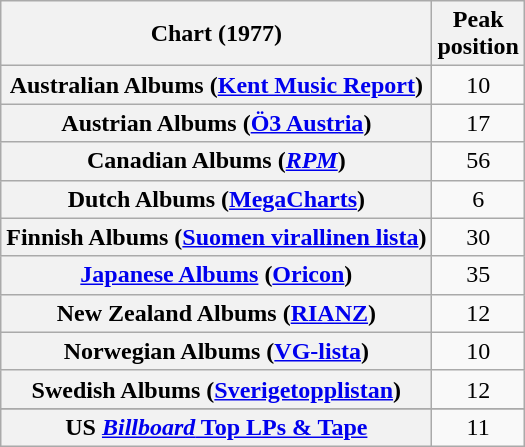<table class="wikitable sortable plainrowheaders">
<tr>
<th>Chart (1977)</th>
<th>Peak<br>position</th>
</tr>
<tr>
<th scope="row">Australian Albums (<a href='#'>Kent Music Report</a>)</th>
<td align="center">10</td>
</tr>
<tr>
<th scope="row">Austrian Albums (<a href='#'>Ö3 Austria</a>)</th>
<td align="center">17</td>
</tr>
<tr>
<th scope="row">Canadian Albums (<em><a href='#'>RPM</a></em>)</th>
<td align="center">56</td>
</tr>
<tr>
<th scope="row">Dutch Albums (<a href='#'>MegaCharts</a>)</th>
<td align="center">6</td>
</tr>
<tr>
<th scope="row">Finnish Albums (<a href='#'>Suomen virallinen lista</a>)</th>
<td align="center">30</td>
</tr>
<tr>
<th scope="row"><a href='#'>Japanese Albums</a> (<a href='#'>Oricon</a>)</th>
<td align="center">35</td>
</tr>
<tr>
<th scope="row">New Zealand Albums (<a href='#'>RIANZ</a>)</th>
<td align="center">12</td>
</tr>
<tr>
<th scope="row">Norwegian Albums (<a href='#'>VG-lista</a>)</th>
<td align="center">10</td>
</tr>
<tr>
<th scope="row">Swedish Albums (<a href='#'>Sverigetopplistan</a>)</th>
<td align="center">12</td>
</tr>
<tr>
</tr>
<tr>
<th scope="row">US <a href='#'><em>Billboard</em> Top LPs & Tape</a></th>
<td align="center">11</td>
</tr>
</table>
